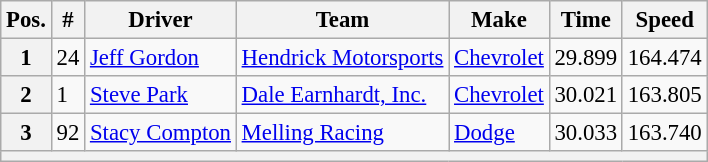<table class="wikitable" style="font-size:95%">
<tr>
<th>Pos.</th>
<th>#</th>
<th>Driver</th>
<th>Team</th>
<th>Make</th>
<th>Time</th>
<th>Speed</th>
</tr>
<tr>
<th>1</th>
<td>24</td>
<td><a href='#'>Jeff Gordon</a></td>
<td><a href='#'>Hendrick Motorsports</a></td>
<td><a href='#'>Chevrolet</a></td>
<td>29.899</td>
<td>164.474</td>
</tr>
<tr>
<th>2</th>
<td>1</td>
<td><a href='#'>Steve Park</a></td>
<td><a href='#'>Dale Earnhardt, Inc.</a></td>
<td><a href='#'>Chevrolet</a></td>
<td>30.021</td>
<td>163.805</td>
</tr>
<tr>
<th>3</th>
<td>92</td>
<td><a href='#'>Stacy Compton</a></td>
<td><a href='#'>Melling Racing</a></td>
<td><a href='#'>Dodge</a></td>
<td>30.033</td>
<td>163.740</td>
</tr>
<tr>
<th colspan="7"></th>
</tr>
</table>
